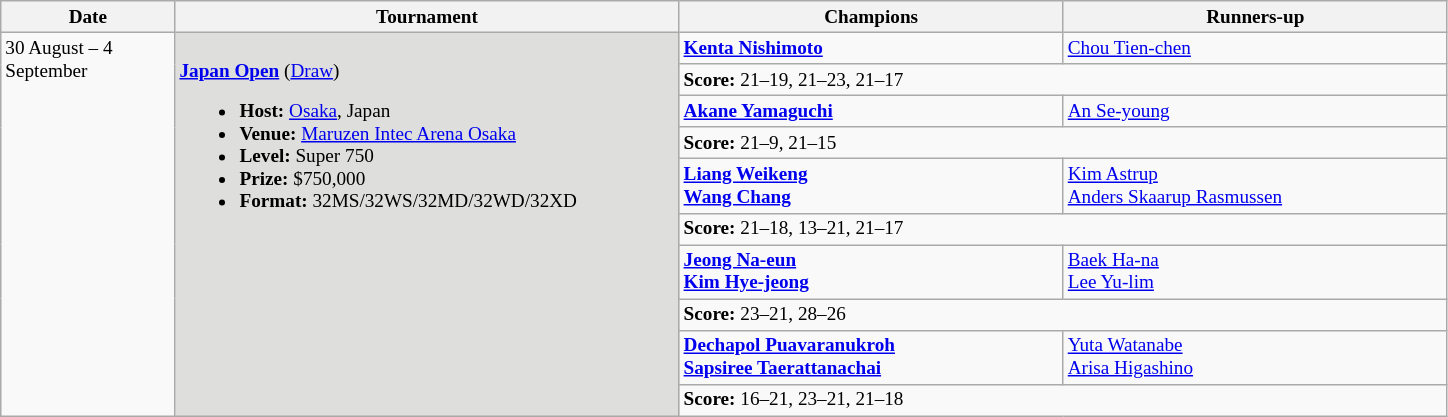<table class="wikitable" style="font-size:80%">
<tr>
<th width="110">Date</th>
<th width="330">Tournament</th>
<th width="250">Champions</th>
<th width="250">Runners-up</th>
</tr>
<tr valign="top">
<td rowspan="10">30 August – 4 September</td>
<td bgcolor="#DEDEDC" rowspan="10"><br><strong><a href='#'>Japan Open</a></strong> (<a href='#'>Draw</a>)<ul><li><strong>Host:</strong> <a href='#'>Osaka</a>, Japan</li><li><strong>Venue:</strong> <a href='#'>Maruzen Intec Arena Osaka</a></li><li><strong>Level:</strong> Super 750</li><li><strong>Prize:</strong> $750,000</li><li><strong>Format:</strong> 32MS/32WS/32MD/32WD/32XD</li></ul></td>
<td><strong> <a href='#'>Kenta Nishimoto</a></strong></td>
<td> <a href='#'>Chou Tien-chen</a></td>
</tr>
<tr>
<td colspan="2"><strong>Score:</strong> 21–19, 21–23, 21–17</td>
</tr>
<tr valign="top">
<td><strong> <a href='#'>Akane Yamaguchi</a></strong></td>
<td> <a href='#'>An Se-young</a></td>
</tr>
<tr>
<td colspan="2"><strong>Score:</strong> 21–9, 21–15</td>
</tr>
<tr valign="top">
<td><strong> <a href='#'>Liang Weikeng</a><br> <a href='#'>Wang Chang</a></strong></td>
<td> <a href='#'>Kim Astrup</a><br> <a href='#'>Anders Skaarup Rasmussen</a></td>
</tr>
<tr>
<td colspan="2"><strong>Score:</strong> 21–18, 13–21, 21–17</td>
</tr>
<tr valign="top">
<td><strong> <a href='#'>Jeong Na-eun</a><br> <a href='#'>Kim Hye-jeong</a></strong></td>
<td> <a href='#'>Baek Ha-na</a><br> <a href='#'>Lee Yu-lim</a></td>
</tr>
<tr>
<td colspan="2"><strong>Score:</strong> 23–21, 28–26</td>
</tr>
<tr valign="top">
<td><strong> <a href='#'>Dechapol Puavaranukroh</a><br> <a href='#'>Sapsiree Taerattanachai</a></strong></td>
<td> <a href='#'>Yuta Watanabe</a><br> <a href='#'>Arisa Higashino</a></td>
</tr>
<tr>
<td colspan="2"><strong>Score:</strong> 16–21, 23–21, 21–18</td>
</tr>
</table>
